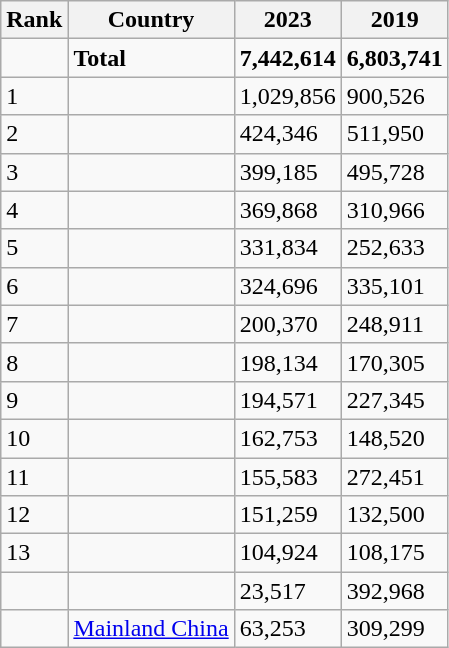<table class="wikitable sortable">
<tr>
<th>Rank</th>
<th>Country</th>
<th>2023</th>
<th>2019</th>
</tr>
<tr>
<td></td>
<td><strong>Total</strong></td>
<td><strong>7,442,614</strong></td>
<td><strong>6,803,741</strong></td>
</tr>
<tr>
<td>1</td>
<td></td>
<td>1,029,856</td>
<td>900,526</td>
</tr>
<tr>
<td>2</td>
<td></td>
<td>424,346</td>
<td>511,950</td>
</tr>
<tr>
<td>3</td>
<td></td>
<td>399,185</td>
<td>495,728</td>
</tr>
<tr>
<td>4</td>
<td></td>
<td>369,868</td>
<td>310,966</td>
</tr>
<tr>
<td>5</td>
<td></td>
<td>331,834</td>
<td>252,633</td>
</tr>
<tr>
<td>6</td>
<td></td>
<td>324,696</td>
<td>335,101</td>
</tr>
<tr>
<td>7</td>
<td></td>
<td>200,370</td>
<td>248,911</td>
</tr>
<tr>
<td>8</td>
<td></td>
<td>198,134</td>
<td>170,305</td>
</tr>
<tr>
<td>9</td>
<td></td>
<td>194,571</td>
<td>227,345</td>
</tr>
<tr>
<td>10</td>
<td></td>
<td>162,753</td>
<td>148,520</td>
</tr>
<tr>
<td>11</td>
<td></td>
<td>155,583</td>
<td>272,451</td>
</tr>
<tr>
<td>12</td>
<td></td>
<td>151,259</td>
<td>132,500</td>
</tr>
<tr>
<td>13</td>
<td></td>
<td>104,924</td>
<td>108,175</td>
</tr>
<tr>
<td></td>
<td></td>
<td>23,517</td>
<td>392,968</td>
</tr>
<tr>
<td></td>
<td> <a href='#'>Mainland China</a></td>
<td>63,253</td>
<td>309,299</td>
</tr>
</table>
